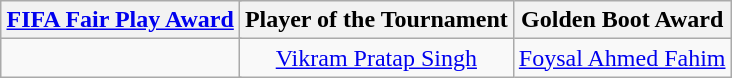<table class="wikitable" style="margin:auto">
<tr>
<th colspan="2"><a href='#'>FIFA Fair Play Award</a></th>
<th colspan="2">Player of the Tournament</th>
<th colspan="2">Golden Boot Award</th>
</tr>
<tr>
<td colspan="2" align="center"></td>
<td colspan="2" align="center"> <a href='#'>Vikram Pratap Singh</a></td>
<td colspan="2" align="center"> <a href='#'>Foysal Ahmed Fahim</a></td>
</tr>
</table>
